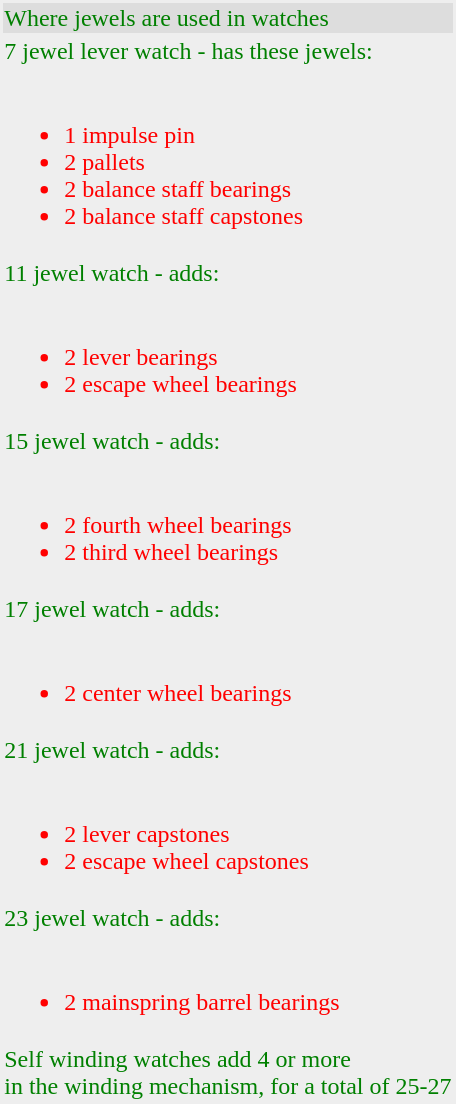<table align="right"  style="background:#EEEEEE; color:green">
<tr style="background:#DDDDDD">
<td><span>Where jewels are used in watches</span></td>
</tr>
<tr>
<td>7 jewel lever watch - has these jewels:</td>
</tr>
<tr style="color:red">
<td><br><ul><li>1 impulse pin</li><li>2 pallets</li><li>2 balance staff bearings</li><li>2 balance staff capstones</li></ul></td>
</tr>
<tr>
<td>11 jewel watch - adds:</td>
</tr>
<tr style="color:red">
<td><br><ul><li>2 lever bearings</li><li>2 escape wheel bearings</li></ul></td>
</tr>
<tr>
<td>15 jewel watch - adds:</td>
</tr>
<tr style="color:red">
<td><br><ul><li>2 fourth wheel bearings</li><li>2 third wheel bearings</li></ul></td>
</tr>
<tr>
<td>17 jewel watch - adds:</td>
</tr>
<tr style="color:red">
<td><br><ul><li>2 center wheel bearings</li></ul></td>
</tr>
<tr>
<td>21 jewel watch - adds:</td>
</tr>
<tr style="color:red">
<td><br><ul><li>2 lever capstones</li><li>2 escape wheel capstones</li></ul></td>
</tr>
<tr>
<td>23 jewel watch - adds:</td>
</tr>
<tr style="color:red">
<td><br><ul><li>2 mainspring barrel bearings</li></ul></td>
</tr>
<tr>
<td>Self winding watches add 4 or more<br>in the winding mechanism, 
for a total of 25-27</td>
</tr>
</table>
